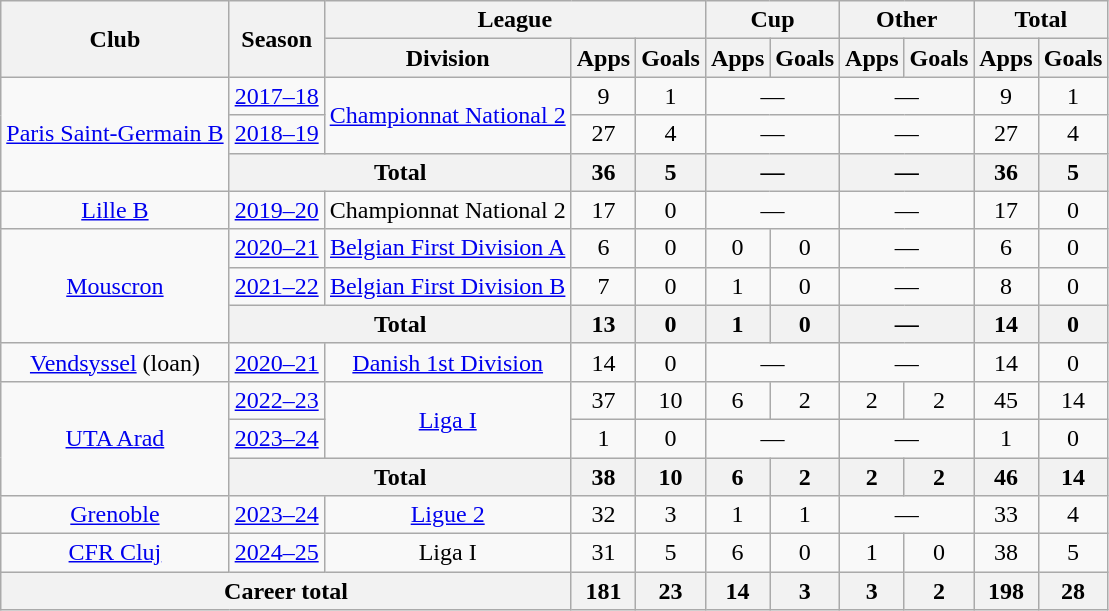<table class="wikitable", style="text-align:Center">
<tr>
<th rowspan="2">Club</th>
<th rowspan="2">Season</th>
<th colspan="3">League</th>
<th colspan="2">Cup</th>
<th colspan="2">Other</th>
<th colspan="2">Total</th>
</tr>
<tr>
<th>Division</th>
<th>Apps</th>
<th>Goals</th>
<th>Apps</th>
<th>Goals</th>
<th>Apps</th>
<th>Goals</th>
<th>Apps</th>
<th>Goals</th>
</tr>
<tr>
<td rowspan="3"><a href='#'>Paris Saint-Germain B</a></td>
<td><a href='#'>2017–18</a></td>
<td rowspan="2"><a href='#'>Championnat National 2</a></td>
<td>9</td>
<td>1</td>
<td colspan="2">—</td>
<td colspan="2">—</td>
<td>9</td>
<td>1</td>
</tr>
<tr>
<td><a href='#'>2018–19</a></td>
<td>27</td>
<td>4</td>
<td colspan="2">—</td>
<td colspan="2">—</td>
<td>27</td>
<td>4</td>
</tr>
<tr>
<th colspan="2">Total</th>
<th>36</th>
<th>5</th>
<th colspan="2">—</th>
<th colspan="2">—</th>
<th>36</th>
<th>5</th>
</tr>
<tr>
<td><a href='#'>Lille B</a></td>
<td><a href='#'>2019–20</a></td>
<td>Championnat National 2</td>
<td>17</td>
<td>0</td>
<td colspan="2">—</td>
<td colspan="2">—</td>
<td>17</td>
<td>0</td>
</tr>
<tr>
<td rowspan="3"><a href='#'>Mouscron</a></td>
<td><a href='#'>2020–21</a></td>
<td><a href='#'>Belgian First Division A</a></td>
<td>6</td>
<td>0</td>
<td>0</td>
<td>0</td>
<td colspan="2">—</td>
<td>6</td>
<td>0</td>
</tr>
<tr>
<td><a href='#'>2021–22</a></td>
<td><a href='#'>Belgian First Division B</a></td>
<td>7</td>
<td>0</td>
<td>1</td>
<td>0</td>
<td colspan="2">—</td>
<td>8</td>
<td>0</td>
</tr>
<tr>
<th colspan="2">Total</th>
<th>13</th>
<th>0</th>
<th>1</th>
<th>0</th>
<th colspan="2">—</th>
<th>14</th>
<th>0</th>
</tr>
<tr>
<td><a href='#'>Vendsyssel</a> (loan)</td>
<td><a href='#'>2020–21</a></td>
<td><a href='#'>Danish 1st Division</a></td>
<td>14</td>
<td>0</td>
<td colspan="2">—</td>
<td colspan="2">—</td>
<td>14</td>
<td>0</td>
</tr>
<tr>
<td rowspan="3"><a href='#'>UTA Arad</a></td>
<td><a href='#'>2022–23</a></td>
<td rowspan="2"><a href='#'>Liga I</a></td>
<td>37</td>
<td>10</td>
<td>6</td>
<td>2</td>
<td>2</td>
<td>2</td>
<td>45</td>
<td>14</td>
</tr>
<tr>
<td><a href='#'>2023–24</a></td>
<td>1</td>
<td>0</td>
<td colspan="2">—</td>
<td colspan="2">—</td>
<td>1</td>
<td>0</td>
</tr>
<tr>
<th colspan="2">Total</th>
<th>38</th>
<th>10</th>
<th>6</th>
<th>2</th>
<th>2</th>
<th>2</th>
<th>46</th>
<th>14</th>
</tr>
<tr>
<td><a href='#'>Grenoble</a></td>
<td><a href='#'>2023–24</a></td>
<td><a href='#'>Ligue 2</a></td>
<td>32</td>
<td>3</td>
<td>1</td>
<td>1</td>
<td colspan="2">—</td>
<td>33</td>
<td>4</td>
</tr>
<tr>
<td><a href='#'>CFR Cluj</a></td>
<td><a href='#'>2024–25</a></td>
<td>Liga I</td>
<td>31</td>
<td>5</td>
<td>6</td>
<td>0</td>
<td>1</td>
<td>0</td>
<td>38</td>
<td>5</td>
</tr>
<tr>
<th colspan="3">Career total</th>
<th>181</th>
<th>23</th>
<th>14</th>
<th>3</th>
<th>3</th>
<th>2</th>
<th>198</th>
<th>28</th>
</tr>
</table>
